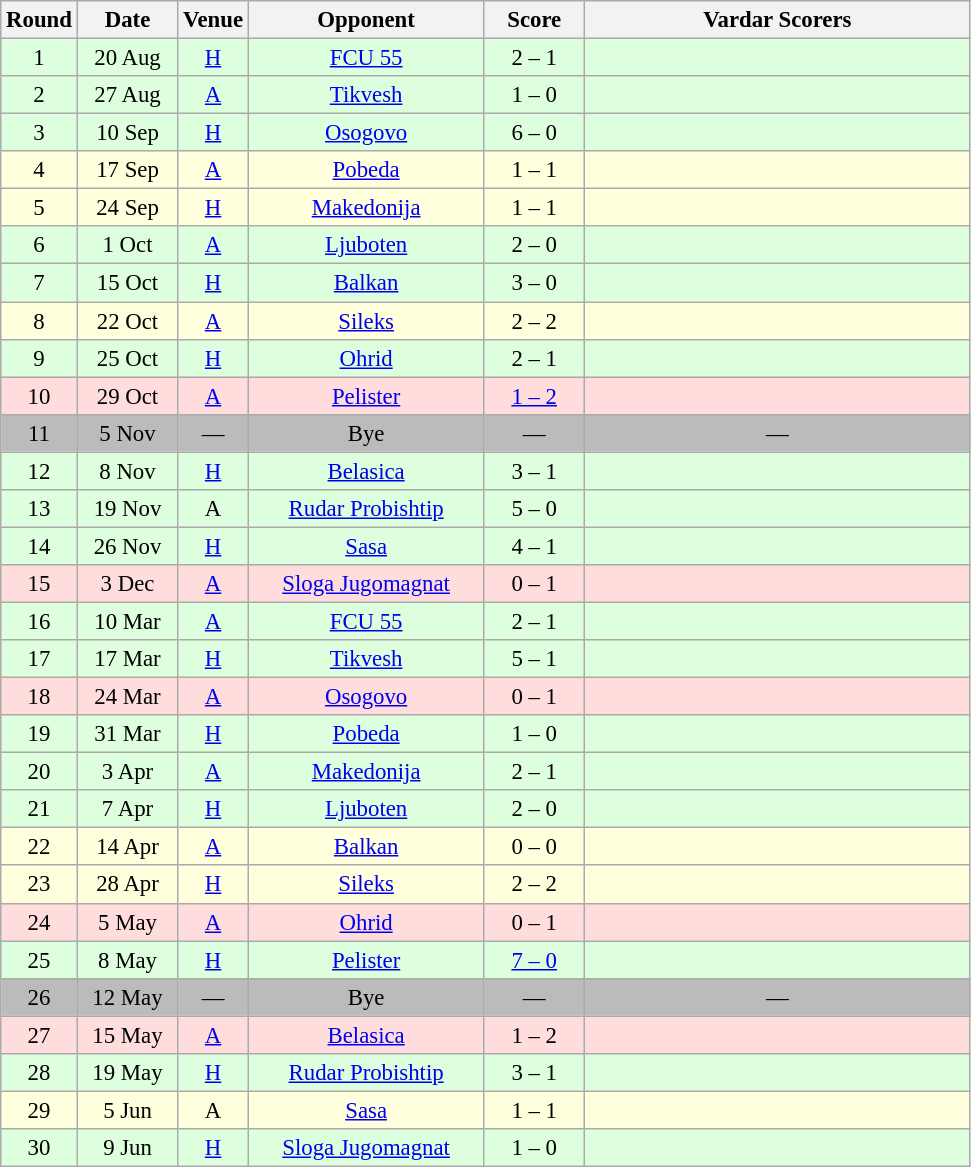<table class="wikitable sortable" style="text-align: center; font-size:95%;">
<tr>
<th width="30">Round</th>
<th width="60">Date</th>
<th width="20">Venue</th>
<th width="150">Opponent</th>
<th width="60">Score</th>
<th width="250">Vardar Scorers</th>
</tr>
<tr bgcolor="#ddffdd">
<td>1</td>
<td>20 Aug</td>
<td><a href='#'>H</a></td>
<td><a href='#'>FCU 55</a></td>
<td>2 – 1</td>
<td></td>
</tr>
<tr bgcolor="#ddffdd">
<td>2</td>
<td>27 Aug</td>
<td><a href='#'>A</a></td>
<td><a href='#'>Tikvesh</a></td>
<td>1 – 0</td>
<td></td>
</tr>
<tr bgcolor="#ddffdd">
<td>3</td>
<td>10 Sep</td>
<td><a href='#'>H</a></td>
<td><a href='#'>Osogovo</a></td>
<td>6 – 0</td>
<td></td>
</tr>
<tr bgcolor="#ffffdd">
<td>4</td>
<td>17 Sep</td>
<td><a href='#'>A</a></td>
<td><a href='#'>Pobeda</a></td>
<td>1 – 1</td>
<td></td>
</tr>
<tr bgcolor="#ffffdd">
<td>5</td>
<td>24 Sep</td>
<td><a href='#'>H</a></td>
<td><a href='#'>Makedonija</a></td>
<td>1 – 1</td>
<td></td>
</tr>
<tr bgcolor="#ddffdd">
<td>6</td>
<td>1 Oct</td>
<td><a href='#'>A</a></td>
<td><a href='#'>Ljuboten</a></td>
<td>2 – 0</td>
<td></td>
</tr>
<tr bgcolor="#ddffdd">
<td>7</td>
<td>15 Oct</td>
<td><a href='#'>H</a></td>
<td><a href='#'>Balkan</a></td>
<td>3 – 0</td>
<td></td>
</tr>
<tr bgcolor="#ffffdd">
<td>8</td>
<td>22 Oct</td>
<td><a href='#'>A</a></td>
<td><a href='#'>Sileks</a></td>
<td>2 – 2</td>
<td></td>
</tr>
<tr bgcolor="#ddffdd">
<td>9</td>
<td>25 Oct</td>
<td><a href='#'>H</a></td>
<td><a href='#'>Ohrid</a></td>
<td>2 – 1</td>
<td></td>
</tr>
<tr bgcolor="#ffdddd">
<td>10</td>
<td>29 Oct</td>
<td><a href='#'>A</a></td>
<td><a href='#'>Pelister</a></td>
<td><a href='#'>1 – 2</a></td>
<td></td>
</tr>
<tr bgcolor="#bbbbbb">
<td>11</td>
<td>5 Nov</td>
<td>—</td>
<td>Bye</td>
<td>—</td>
<td>—</td>
</tr>
<tr bgcolor="#ddffdd">
<td>12</td>
<td>8 Nov</td>
<td><a href='#'>H</a></td>
<td><a href='#'>Belasica</a></td>
<td>3 – 1</td>
<td></td>
</tr>
<tr bgcolor="#ddffdd">
<td>13</td>
<td>19 Nov</td>
<td>A</td>
<td><a href='#'>Rudar Probishtip</a></td>
<td>5 – 0</td>
<td></td>
</tr>
<tr bgcolor="#ddffdd">
<td>14</td>
<td>26 Nov</td>
<td><a href='#'>H</a></td>
<td><a href='#'>Sasa</a></td>
<td>4 – 1</td>
<td></td>
</tr>
<tr bgcolor="#ffdddd">
<td>15</td>
<td>3 Dec</td>
<td><a href='#'>A</a></td>
<td><a href='#'>Sloga Jugomagnat</a></td>
<td>0 – 1</td>
<td></td>
</tr>
<tr bgcolor="#ddffdd">
<td>16</td>
<td>10 Mar</td>
<td><a href='#'>A</a></td>
<td><a href='#'>FCU 55</a></td>
<td>2 – 1</td>
<td></td>
</tr>
<tr bgcolor="#ddffdd">
<td>17</td>
<td>17 Mar</td>
<td><a href='#'>H</a></td>
<td><a href='#'>Tikvesh</a></td>
<td>5 – 1</td>
<td></td>
</tr>
<tr bgcolor="#ffdddd">
<td>18</td>
<td>24 Mar</td>
<td><a href='#'>A</a></td>
<td><a href='#'>Osogovo</a></td>
<td>0 – 1</td>
<td></td>
</tr>
<tr bgcolor="#ddffdd">
<td>19</td>
<td>31 Mar</td>
<td><a href='#'>H</a></td>
<td><a href='#'>Pobeda</a></td>
<td>1 – 0</td>
<td></td>
</tr>
<tr bgcolor="#ddffdd">
<td>20</td>
<td>3 Apr</td>
<td><a href='#'>A</a></td>
<td><a href='#'>Makedonija</a></td>
<td>2 – 1</td>
<td></td>
</tr>
<tr bgcolor="#ddffdd">
<td>21</td>
<td>7 Apr</td>
<td><a href='#'>H</a></td>
<td><a href='#'>Ljuboten</a></td>
<td>2 – 0</td>
<td></td>
</tr>
<tr bgcolor="#ffffdd">
<td>22</td>
<td>14 Apr</td>
<td><a href='#'>A</a></td>
<td><a href='#'>Balkan</a></td>
<td>0 – 0</td>
<td></td>
</tr>
<tr bgcolor="#ffffdd">
<td>23</td>
<td>28 Apr</td>
<td><a href='#'>H</a></td>
<td><a href='#'>Sileks</a></td>
<td>2 – 2</td>
<td></td>
</tr>
<tr bgcolor="#ffdddd">
<td>24</td>
<td>5 May</td>
<td><a href='#'>A</a></td>
<td><a href='#'>Ohrid</a></td>
<td>0 – 1</td>
<td></td>
</tr>
<tr bgcolor="#ddffdd">
<td>25</td>
<td>8 May</td>
<td><a href='#'>H</a></td>
<td><a href='#'>Pelister</a></td>
<td><a href='#'>7 – 0</a></td>
<td></td>
</tr>
<tr bgcolor="#bbbbbb">
<td>26</td>
<td>12 May</td>
<td>—</td>
<td>Bye</td>
<td>—</td>
<td>—</td>
</tr>
<tr bgcolor="#ffdddd">
<td>27</td>
<td>15 May</td>
<td><a href='#'>A</a></td>
<td><a href='#'>Belasica</a></td>
<td>1 – 2</td>
<td></td>
</tr>
<tr bgcolor="#ddffdd">
<td>28</td>
<td>19 May</td>
<td><a href='#'>H</a></td>
<td><a href='#'>Rudar Probishtip</a></td>
<td>3 – 1</td>
<td></td>
</tr>
<tr bgcolor="#ffffdd">
<td>29</td>
<td>5 Jun</td>
<td>A</td>
<td><a href='#'>Sasa</a></td>
<td>1 – 1</td>
<td></td>
</tr>
<tr bgcolor="#ddffdd">
<td>30</td>
<td>9 Jun</td>
<td><a href='#'>H</a></td>
<td><a href='#'>Sloga Jugomagnat</a></td>
<td>1 – 0</td>
<td></td>
</tr>
</table>
